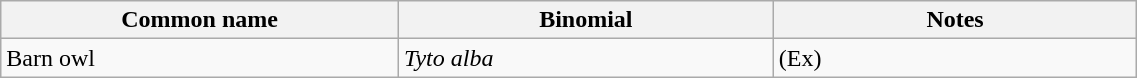<table width=60% class="wikitable">
<tr>
<th width=35%>Common name</th>
<th width=33%>Binomial</th>
<th width=32%>Notes</th>
</tr>
<tr>
<td>Barn owl</td>
<td><em>Tyto alba</em></td>
<td>(Ex)</td>
</tr>
</table>
